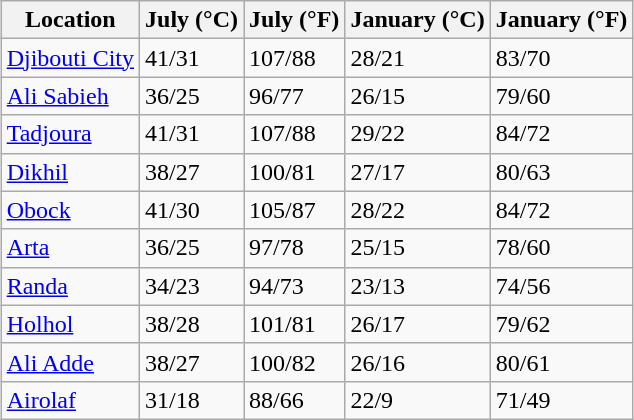<table class="wikitable sortable" style="margin:auto;">
<tr>
<th>Location</th>
<th>July (°C)</th>
<th>July (°F)</th>
<th>January (°C)</th>
<th>January (°F)</th>
</tr>
<tr>
<td><a href='#'>Djibouti City</a></td>
<td>41/31</td>
<td>107/88</td>
<td>28/21</td>
<td>83/70</td>
</tr>
<tr>
<td><a href='#'>Ali Sabieh</a></td>
<td>36/25</td>
<td>96/77</td>
<td>26/15</td>
<td>79/60</td>
</tr>
<tr>
<td><a href='#'>Tadjoura</a></td>
<td>41/31</td>
<td>107/88</td>
<td>29/22</td>
<td>84/72</td>
</tr>
<tr>
<td><a href='#'>Dikhil</a></td>
<td>38/27</td>
<td>100/81</td>
<td>27/17</td>
<td>80/63</td>
</tr>
<tr>
<td><a href='#'>Obock</a></td>
<td>41/30</td>
<td>105/87</td>
<td>28/22</td>
<td>84/72</td>
</tr>
<tr>
<td><a href='#'>Arta</a></td>
<td>36/25</td>
<td>97/78</td>
<td>25/15</td>
<td>78/60</td>
</tr>
<tr>
<td><a href='#'>Randa</a></td>
<td>34/23</td>
<td>94/73</td>
<td>23/13</td>
<td>74/56</td>
</tr>
<tr>
<td><a href='#'>Holhol</a></td>
<td>38/28</td>
<td>101/81</td>
<td>26/17</td>
<td>79/62</td>
</tr>
<tr>
<td><a href='#'>Ali Adde</a></td>
<td>38/27</td>
<td>100/82</td>
<td>26/16</td>
<td>80/61</td>
</tr>
<tr>
<td><a href='#'>Airolaf</a></td>
<td>31/18</td>
<td>88/66</td>
<td>22/9</td>
<td>71/49</td>
</tr>
</table>
